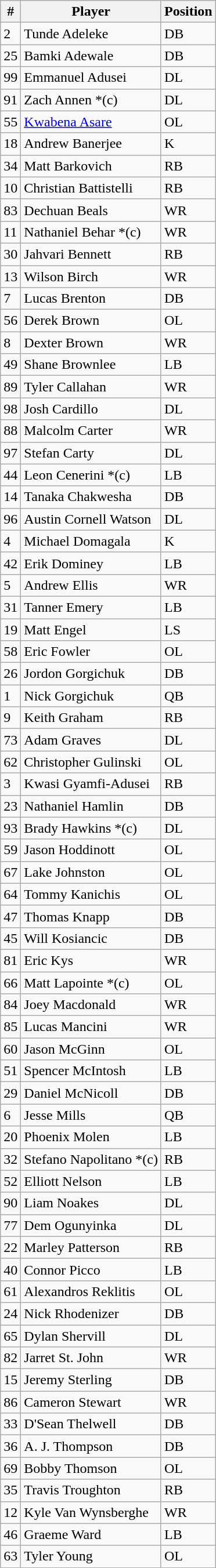<table class="wikitable">
<tr>
<th>#</th>
<th>Player</th>
<th>Position</th>
</tr>
<tr>
<td>2</td>
<td>Tunde Adeleke</td>
<td>DB</td>
</tr>
<tr>
<td>25</td>
<td>Bamki Adewale</td>
<td>DB</td>
</tr>
<tr>
<td>99</td>
<td>Emmanuel Adusei</td>
<td>DL</td>
</tr>
<tr>
<td>91</td>
<td>Zach Annen     *(c)</td>
<td>DL</td>
</tr>
<tr>
<td>55</td>
<td><a href='#'>Kwabena Asare</a></td>
<td>OL</td>
</tr>
<tr>
<td>18</td>
<td>Andrew Banerjee</td>
<td>K</td>
</tr>
<tr>
<td>34</td>
<td>Matt Barkovich</td>
<td>RB</td>
</tr>
<tr>
<td>10</td>
<td>Christian Battistelli</td>
<td>RB</td>
</tr>
<tr>
<td>83</td>
<td>Dechuan Beals</td>
<td>WR</td>
</tr>
<tr>
<td>11</td>
<td>Nathaniel Behar   *(c)</td>
<td>WR</td>
</tr>
<tr>
<td>30</td>
<td>Jahvari Bennett</td>
<td>RB</td>
</tr>
<tr>
<td>13</td>
<td>Wilson Birch</td>
<td>WR</td>
</tr>
<tr>
<td>7</td>
<td>Lucas Brenton</td>
<td>DB</td>
</tr>
<tr>
<td>56</td>
<td>Derek Brown</td>
<td>OL</td>
</tr>
<tr>
<td>8</td>
<td>Dexter Brown</td>
<td>WR</td>
</tr>
<tr>
<td>49</td>
<td>Shane Brownlee</td>
<td>LB</td>
</tr>
<tr>
<td>89</td>
<td>Tyler Callahan</td>
<td>WR</td>
</tr>
<tr>
<td>98</td>
<td>Josh Cardillo</td>
<td>DL</td>
</tr>
<tr>
<td>88</td>
<td>Malcolm Carter</td>
<td>WR</td>
</tr>
<tr>
<td>97</td>
<td>Stefan Carty</td>
<td>DL</td>
</tr>
<tr>
<td>44</td>
<td>Leon Cenerini    *(c)</td>
<td>LB</td>
</tr>
<tr>
<td>14</td>
<td>Tanaka Chakwesha</td>
<td>DB</td>
</tr>
<tr>
<td>96</td>
<td>Austin Cornell Watson</td>
<td>DL</td>
</tr>
<tr>
<td>4</td>
<td>Michael Domagala</td>
<td>K</td>
</tr>
<tr>
<td>42</td>
<td>Erik Dominey</td>
<td>LB</td>
</tr>
<tr>
<td>5</td>
<td>Andrew Ellis</td>
<td>WR</td>
</tr>
<tr>
<td>31</td>
<td>Tanner Emery</td>
<td>LB</td>
</tr>
<tr>
<td>19</td>
<td>Matt Engel</td>
<td>LS</td>
</tr>
<tr>
<td>58</td>
<td>Eric Fowler</td>
<td>OL</td>
</tr>
<tr>
<td>26</td>
<td>Jordon Gorgichuk</td>
<td>DB</td>
</tr>
<tr>
<td>1</td>
<td>Nick Gorgichuk</td>
<td>QB</td>
</tr>
<tr>
<td>9</td>
<td>Keith Graham</td>
<td>RB</td>
</tr>
<tr>
<td>73</td>
<td>Adam Graves</td>
<td>DL</td>
</tr>
<tr>
<td>62</td>
<td>Christopher Gulinski</td>
<td>OL</td>
</tr>
<tr>
<td>3</td>
<td>Kwasi Gyamfi-Adusei</td>
<td>RB</td>
</tr>
<tr>
<td>23</td>
<td>Nathaniel Hamlin</td>
<td>DB</td>
</tr>
<tr>
<td>93</td>
<td>Brady Hawkins    *(c)</td>
<td>DL</td>
</tr>
<tr>
<td>59</td>
<td>Jason Hoddinott</td>
<td>OL</td>
</tr>
<tr>
<td>67</td>
<td>Lake Johnston</td>
<td>OL</td>
</tr>
<tr>
<td>64</td>
<td>Tommy Kanichis</td>
<td>OL</td>
</tr>
<tr>
<td>47</td>
<td>Thomas Knapp</td>
<td>DB</td>
</tr>
<tr>
<td>45</td>
<td>Will Kosiancic</td>
<td>DB</td>
</tr>
<tr>
<td>81</td>
<td>Eric Kys</td>
<td>WR</td>
</tr>
<tr>
<td>66</td>
<td>Matt Lapointe      *(c)</td>
<td>OL</td>
</tr>
<tr>
<td>84</td>
<td>Joey Macdonald</td>
<td>WR</td>
</tr>
<tr>
<td>85</td>
<td>Lucas Mancini</td>
<td>WR</td>
</tr>
<tr>
<td>60</td>
<td>Jason McGinn</td>
<td>OL</td>
</tr>
<tr>
<td>51</td>
<td>Spencer McIntosh</td>
<td>LB</td>
</tr>
<tr>
<td>29</td>
<td>Daniel McNicoll</td>
<td>DB</td>
</tr>
<tr>
<td>6</td>
<td>Jesse Mills</td>
<td>QB</td>
</tr>
<tr>
<td>20</td>
<td>Phoenix Molen</td>
<td>LB</td>
</tr>
<tr>
<td>32</td>
<td>Stefano Napolitano   *(c)</td>
<td>RB</td>
</tr>
<tr>
<td>52</td>
<td>Elliott Nelson</td>
<td>LB</td>
</tr>
<tr>
<td>90</td>
<td>Liam Noakes</td>
<td>DL</td>
</tr>
<tr>
<td>77</td>
<td>Dem Ogunyinka</td>
<td>DL</td>
</tr>
<tr>
<td>22</td>
<td>Marley Patterson</td>
<td>RB</td>
</tr>
<tr>
<td>40</td>
<td>Connor Picco</td>
<td>LB</td>
</tr>
<tr>
<td>61</td>
<td>Alexandros Reklitis</td>
<td>OL</td>
</tr>
<tr>
<td>24</td>
<td>Nick Rhodenizer</td>
<td>DB</td>
</tr>
<tr>
<td>65</td>
<td>Dylan Shervill</td>
<td>DL</td>
</tr>
<tr>
<td>82</td>
<td>Jarret St. John</td>
<td>WR</td>
</tr>
<tr>
<td>15</td>
<td>Jeremy Sterling</td>
<td>DB</td>
</tr>
<tr>
<td>86</td>
<td>Cameron Stewart</td>
<td>WR</td>
</tr>
<tr>
<td>33</td>
<td>D'Sean Thelwell</td>
<td>DB</td>
</tr>
<tr>
<td>36</td>
<td>A. J. Thompson</td>
<td>DB</td>
</tr>
<tr>
<td>69</td>
<td>Bobby Thomson</td>
<td>OL</td>
</tr>
<tr>
<td>35</td>
<td>Travis Troughton</td>
<td>RB</td>
</tr>
<tr>
<td>12</td>
<td>Kyle Van Wynsberghe</td>
<td>WR</td>
</tr>
<tr>
<td>46</td>
<td>Graeme Ward</td>
<td>LB</td>
</tr>
<tr>
<td>63</td>
<td>Tyler Young</td>
<td>OL</td>
</tr>
</table>
